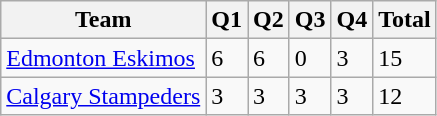<table class="wikitable">
<tr>
<th>Team</th>
<th>Q1</th>
<th>Q2</th>
<th>Q3</th>
<th>Q4</th>
<th>Total</th>
</tr>
<tr>
<td><a href='#'>Edmonton Eskimos</a></td>
<td>6</td>
<td>6</td>
<td>0</td>
<td>3</td>
<td>15</td>
</tr>
<tr>
<td><a href='#'>Calgary Stampeders</a></td>
<td>3</td>
<td>3</td>
<td>3</td>
<td>3</td>
<td>12</td>
</tr>
</table>
